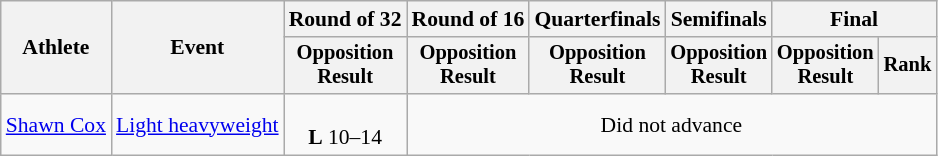<table class="wikitable" style="font-size:90%">
<tr>
<th rowspan="2">Athlete</th>
<th rowspan="2">Event</th>
<th>Round of 32</th>
<th>Round of 16</th>
<th>Quarterfinals</th>
<th>Semifinals</th>
<th colspan=2>Final</th>
</tr>
<tr style="font-size:95%">
<th>Opposition<br>Result</th>
<th>Opposition<br>Result</th>
<th>Opposition<br>Result</th>
<th>Opposition<br>Result</th>
<th>Opposition<br>Result</th>
<th>Rank</th>
</tr>
<tr align=center>
<td align=left><a href='#'>Shawn Cox</a></td>
<td align=left><a href='#'>Light heavyweight</a></td>
<td><br><strong>L</strong> 10–14</td>
<td colspan=5>Did not advance</td>
</tr>
</table>
